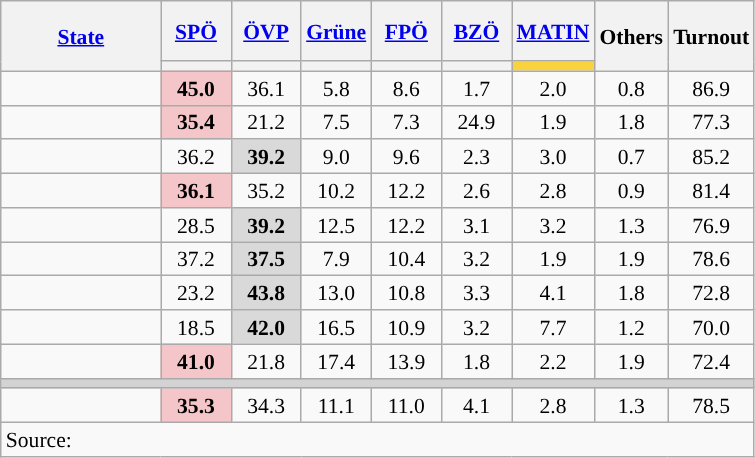<table class="wikitable sortable" style="text-align:center;font-size:90%;line-height:16px">
<tr style="height:40px;">
<th style="width:100px;" rowspan="2"><a href='#'>State</a></th>
<th style="width:40px;"><a href='#'>SPÖ</a></th>
<th style="width:40px;"><a href='#'>ÖVP</a></th>
<th style="width:40px;"><a href='#'>Grüne</a></th>
<th style="width:40px;"><a href='#'>FPÖ</a></th>
<th style="width:40px;"><a href='#'>BZÖ</a></th>
<th style="width:40px;"><a href='#'>MATIN</a></th>
<th class="unsortable" style="width:40px;" rowspan="2">Others</th>
<th class="unsortable" style="width:40px;" rowspan="2">Turnout</th>
</tr>
<tr>
<th style="background:"></th>
<th style="background:"></th>
<th style="background:"></th>
<th style="background:"></th>
<th style="background:"></th>
<th style="background:#F8D33D;"></th>
</tr>
<tr>
<td align=left></td>
<td bgcolor=#F4C6C9><strong>45.0</strong></td>
<td>36.1</td>
<td>5.8</td>
<td>8.6</td>
<td>1.7</td>
<td>2.0</td>
<td>0.8</td>
<td>86.9</td>
</tr>
<tr>
<td align=left></td>
<td bgcolor=#F4C6C9><strong>35.4</strong></td>
<td>21.2</td>
<td>7.5</td>
<td>7.3</td>
<td>24.9</td>
<td>1.9</td>
<td>1.8</td>
<td>77.3</td>
</tr>
<tr>
<td align=left></td>
<td>36.2</td>
<td bgcolor=#D9D9D9><strong>39.2</strong></td>
<td>9.0</td>
<td>9.6</td>
<td>2.3</td>
<td>3.0</td>
<td>0.7</td>
<td>85.2</td>
</tr>
<tr>
<td align=left></td>
<td bgcolor=#F4C6C9><strong>36.1</strong></td>
<td>35.2</td>
<td>10.2</td>
<td>12.2</td>
<td>2.6</td>
<td>2.8</td>
<td>0.9</td>
<td>81.4</td>
</tr>
<tr>
<td align=left></td>
<td>28.5</td>
<td bgcolor=#D9D9D9><strong>39.2</strong></td>
<td>12.5</td>
<td>12.2</td>
<td>3.1</td>
<td>3.2</td>
<td>1.3</td>
<td>76.9</td>
</tr>
<tr>
<td align=left></td>
<td>37.2</td>
<td bgcolor=#D9D9D9><strong>37.5</strong></td>
<td>7.9</td>
<td>10.4</td>
<td>3.2</td>
<td>1.9</td>
<td>1.9</td>
<td>78.6</td>
</tr>
<tr>
<td align=left></td>
<td>23.2</td>
<td bgcolor=#D9D9D9><strong>43.8</strong></td>
<td>13.0</td>
<td>10.8</td>
<td>3.3</td>
<td>4.1</td>
<td>1.8</td>
<td>72.8</td>
</tr>
<tr>
<td align=left></td>
<td>18.5</td>
<td bgcolor=#D9D9D9><strong>42.0</strong></td>
<td>16.5</td>
<td>10.9</td>
<td>3.2</td>
<td>7.7</td>
<td>1.2</td>
<td>70.0</td>
</tr>
<tr>
<td align=left></td>
<td bgcolor=#F4C6C9><strong>41.0</strong></td>
<td>21.8</td>
<td>17.4</td>
<td>13.9</td>
<td>1.8</td>
<td>2.2</td>
<td>1.9</td>
<td>72.4</td>
</tr>
<tr>
<td colspan=10 bgcolor=lightgrey></td>
</tr>
<tr>
<td align=left></td>
<td bgcolor=#F4C6C9><strong>35.3</strong></td>
<td>34.3</td>
<td>11.1</td>
<td>11.0</td>
<td>4.1</td>
<td>2.8</td>
<td>1.3</td>
<td>78.5</td>
</tr>
<tr class=sortbottom>
<td colspan=10 align=left>Source: </td>
</tr>
</table>
